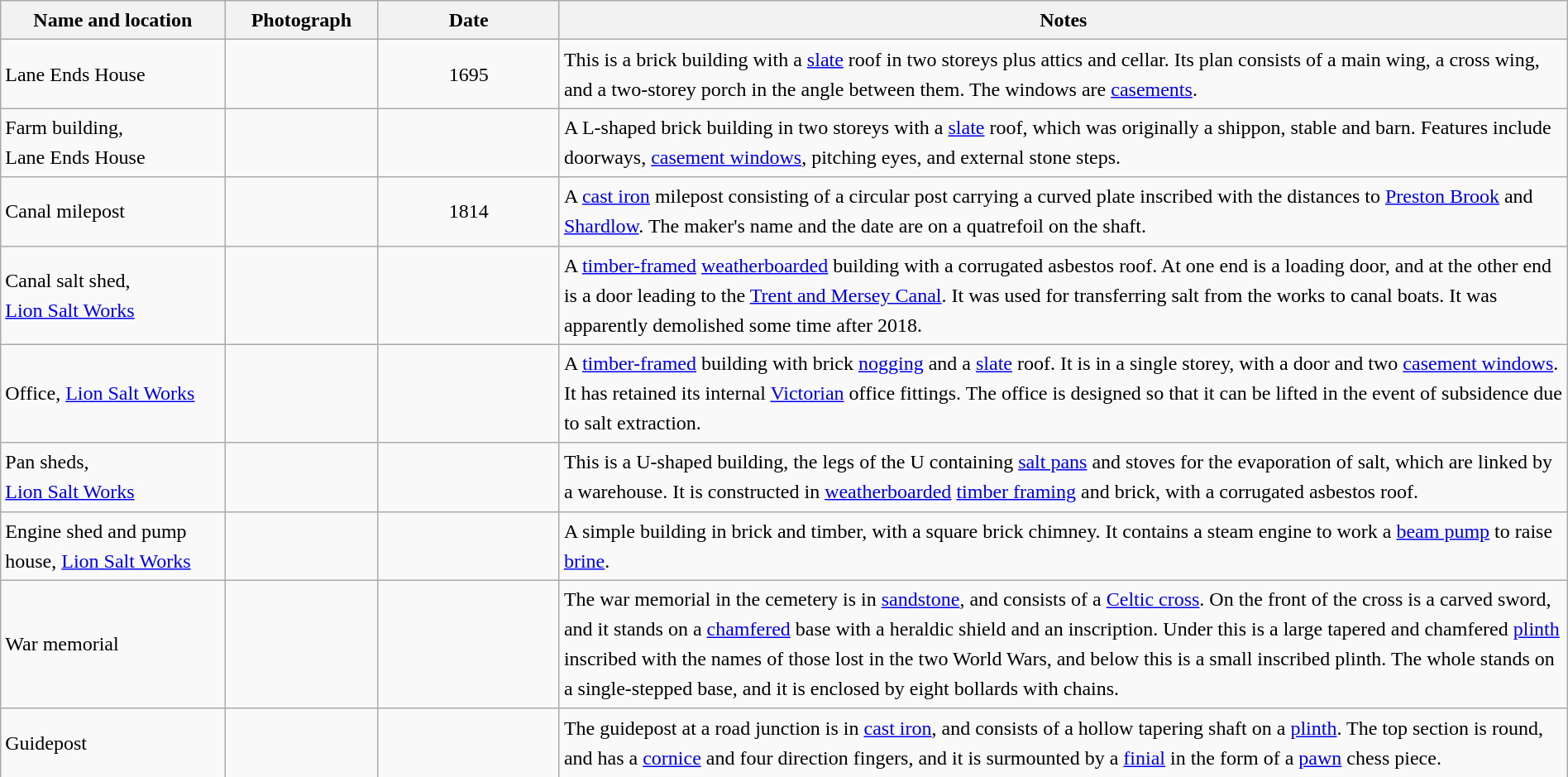<table class="wikitable sortable plainrowheaders" style="width:100%;border:0px;text-align:left;line-height:150%;">
<tr>
<th scope="col" style="width:150px">Name and location</th>
<th scope="col" style="width:100px" class="unsortable">Photograph</th>
<th scope="col" style="width:120px">Date</th>
<th scope="col" style="width:700px" class="unsortable">Notes</th>
</tr>
<tr>
<td>Lane Ends House<br><small></small></td>
<td></td>
<td align="center">1695</td>
<td>This is a brick building with a <a href='#'>slate</a> roof in two storeys plus attics and cellar. Its plan consists of a main wing, a cross wing, and a two-storey porch in the angle between them. The windows are <a href='#'>casements</a>.</td>
</tr>
<tr>
<td>Farm building,<br>Lane Ends House<br><small></small></td>
<td></td>
<td align="center"></td>
<td>A L-shaped brick building in two storeys with a <a href='#'>slate</a> roof, which was originally a shippon, stable and barn. Features include doorways, <a href='#'>casement windows</a>, pitching eyes, and external stone steps.</td>
</tr>
<tr>
<td>Canal milepost<br><small></small></td>
<td></td>
<td align="center">1814</td>
<td>A <a href='#'>cast iron</a> milepost consisting of a circular post carrying a curved plate inscribed with the distances to <a href='#'>Preston Brook</a> and <a href='#'>Shardlow</a>. The maker's name and the date are on a quatrefoil on the shaft.</td>
</tr>
<tr>
<td>Canal salt shed,<br><a href='#'>Lion Salt Works</a><br><small></small></td>
<td></td>
<td align="center"></td>
<td>A <a href='#'>timber-framed</a> <a href='#'>weatherboarded</a> building with a corrugated asbestos roof. At one end is a loading door, and at the other end is a door leading to the <a href='#'>Trent and Mersey Canal</a>. It was used for transferring salt from the works to canal boats. It was apparently demolished some time after 2018.</td>
</tr>
<tr>
<td>Office, <a href='#'>Lion Salt Works</a><br><small></small></td>
<td></td>
<td align="center"></td>
<td>A <a href='#'>timber-framed</a> building with brick <a href='#'>nogging</a> and a <a href='#'>slate</a> roof. It is in a single storey, with a door and two <a href='#'>casement windows</a>. It has retained its internal <a href='#'>Victorian</a> office fittings. The office is designed so that it can be lifted in the event of subsidence due to salt extraction.</td>
</tr>
<tr>
<td>Pan sheds,<br><a href='#'>Lion Salt Works</a><br><small></small></td>
<td></td>
<td align="center"></td>
<td>This is a U-shaped building, the legs of the U containing <a href='#'>salt pans</a> and stoves for the evaporation of salt, which are linked by a warehouse. It is constructed in <a href='#'>weatherboarded</a> <a href='#'>timber framing</a> and brick, with a corrugated asbestos roof.</td>
</tr>
<tr>
<td>Engine shed and pump house, <a href='#'>Lion Salt Works</a><br><small></small></td>
<td></td>
<td align="center"></td>
<td>A simple building in brick and timber, with a square brick chimney. It contains a steam engine to work a <a href='#'>beam pump</a> to raise <a href='#'>brine</a>.</td>
</tr>
<tr>
<td>War memorial<br><small></small></td>
<td></td>
<td align="center"></td>
<td>The war memorial in the cemetery is in <a href='#'>sandstone</a>, and consists of a <a href='#'>Celtic cross</a>. On the front of the cross is a carved sword, and it stands on a <a href='#'>chamfered</a> base with a heraldic shield and an inscription. Under this is a large tapered and chamfered <a href='#'>plinth</a> inscribed with the names of those lost in the two World Wars, and below this is a small inscribed plinth. The whole stands on a single-stepped base, and it is enclosed by eight bollards with chains.</td>
</tr>
<tr>
<td>Guidepost<br><small></small></td>
<td></td>
<td align="center"></td>
<td>The guidepost at a road junction is in <a href='#'>cast iron</a>, and consists of a hollow tapering shaft on a <a href='#'>plinth</a>. The top section is round, and has a <a href='#'>cornice</a> and four direction fingers, and it is surmounted by a <a href='#'>finial</a> in the form of a <a href='#'>pawn</a> chess piece.</td>
</tr>
<tr>
</tr>
</table>
